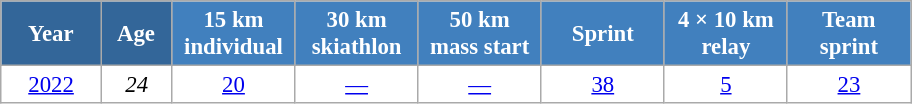<table class="wikitable" style="font-size:95%; text-align:center; border:grey solid 1px; border-collapse:collapse; background:#ffffff;">
<tr>
<th style="background-color:#369; color:white; width:60px;"> Year </th>
<th style="background-color:#369; color:white; width:40px;"> Age </th>
<th style="background-color:#4180be; color:white; width:75px;"> 15 km <br> individual </th>
<th style="background-color:#4180be; color:white; width:75px;"> 30 km <br> skiathlon </th>
<th style="background-color:#4180be; color:white; width:75px;"> 50 km <br> mass start </th>
<th style="background-color:#4180be; color:white; width:75px;"> Sprint </th>
<th style="background-color:#4180be; color:white; width:75px;"> 4 × 10 km <br> relay </th>
<th style="background-color:#4180be; color:white; width:75px;"> Team <br> sprint </th>
</tr>
<tr>
<td><a href='#'>2022</a></td>
<td><em>24</em></td>
<td><a href='#'>20</a></td>
<td><a href='#'>—</a></td>
<td><a href='#'>—</a></td>
<td><a href='#'>38</a></td>
<td><a href='#'>5</a></td>
<td><a href='#'>23</a></td>
</tr>
</table>
